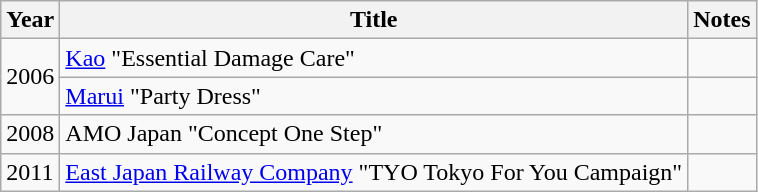<table class="wikitable">
<tr>
<th>Year</th>
<th>Title</th>
<th>Notes</th>
</tr>
<tr>
<td rowspan="2">2006</td>
<td><a href='#'>Kao</a> "Essential Damage Care"</td>
<td></td>
</tr>
<tr>
<td><a href='#'>Marui</a> "Party Dress"</td>
<td></td>
</tr>
<tr>
<td>2008</td>
<td>AMO Japan "Concept One Step"</td>
<td></td>
</tr>
<tr>
<td>2011</td>
<td><a href='#'>East Japan Railway Company</a> "TYO Tokyo For You Campaign"</td>
<td></td>
</tr>
</table>
